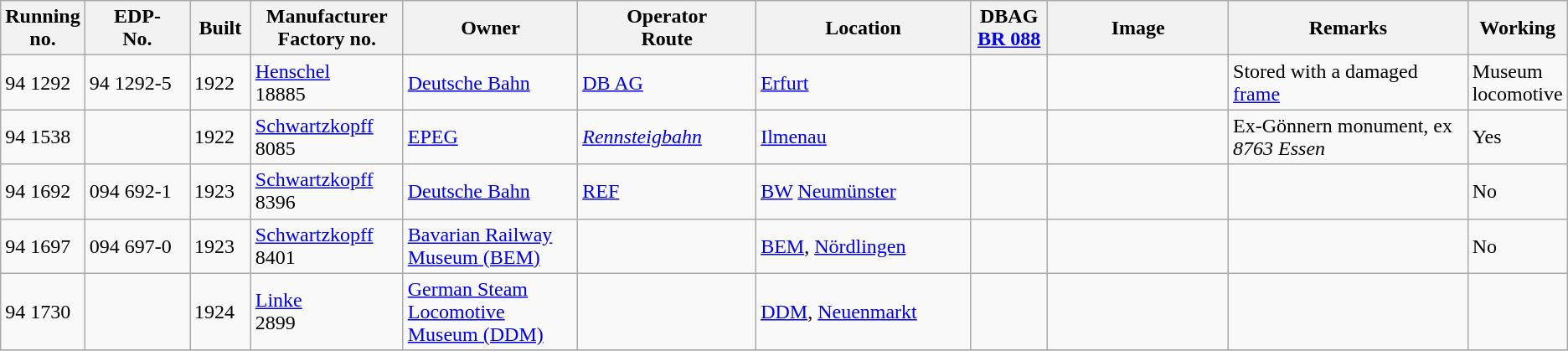<table class="wikitable" style="width="100%"; border:solid 1px #AAAAAA; background:#e3e3e3;">
<tr>
<th width="5%">Running<br>no.</th>
<th width="7%">EDP-<br>No.</th>
<th width="4%">Built</th>
<th width="10%">Manufacturer<br>Factory no.</th>
<th width="12%">Owner</th>
<th width="12%">Operator<br>Route</th>
<th width="15%">Location</th>
<th width="5%">DBAG<br><a href='#'>BR 088</a></th>
<th width="13%">Image</th>
<th width="20%">Remarks</th>
<th width="8%">Working</th>
</tr>
<tr>
<td>94 1292</td>
<td>94 1292-5</td>
<td>1922</td>
<td><a href='#'>Henschel</a><br>18885</td>
<td><a href='#'>Deutsche Bahn</a></td>
<td><a href='#'>DB AG</a></td>
<td><a href='#'>Erfurt</a></td>
<td></td>
<td></td>
<td>Stored with a damaged <a href='#'>frame</a></td>
<td>Museum locomotive</td>
</tr>
<tr>
<td>94 1538</td>
<td></td>
<td>1922</td>
<td><a href='#'>Schwartzkopff</a><br>8085</td>
<td><a href='#'>EPEG</a></td>
<td><em><a href='#'>Rennsteigbahn</a></em></td>
<td><a href='#'>Ilmenau</a></td>
<td></td>
<td></td>
<td>Ex-Gönnern monument, ex <em>8763 Essen</em></td>
<td>Yes</td>
</tr>
<tr>
<td>94 1692</td>
<td>094 692-1</td>
<td>1923</td>
<td><a href='#'>Schwartzkopff</a><br>8396</td>
<td><a href='#'>Deutsche Bahn</a></td>
<td><a href='#'>REF</a></td>
<td><a href='#'>BW</a> <a href='#'>Neumünster</a></td>
<td></td>
<td></td>
<td></td>
<td>No</td>
</tr>
<tr>
<td>94 1697</td>
<td>094 697-0</td>
<td>1923</td>
<td><a href='#'>Schwartzkopff</a><br>8401</td>
<td><a href='#'>Bavarian Railway Museum (BEM)</a></td>
<td></td>
<td><a href='#'>BEM</a>, <a href='#'>Nördlingen</a></td>
<td></td>
<td></td>
<td></td>
<td>No</td>
</tr>
<tr>
<td>94 1730</td>
<td></td>
<td>1924</td>
<td><a href='#'>Linke</a><br>2899</td>
<td><a href='#'>German Steam Locomotive Museum (DDM)</a></td>
<td></td>
<td><a href='#'>DDM</a>, <a href='#'>Neuenmarkt</a></td>
<td></td>
<td></td>
<td></td>
<td></td>
</tr>
<tr>
</tr>
</table>
